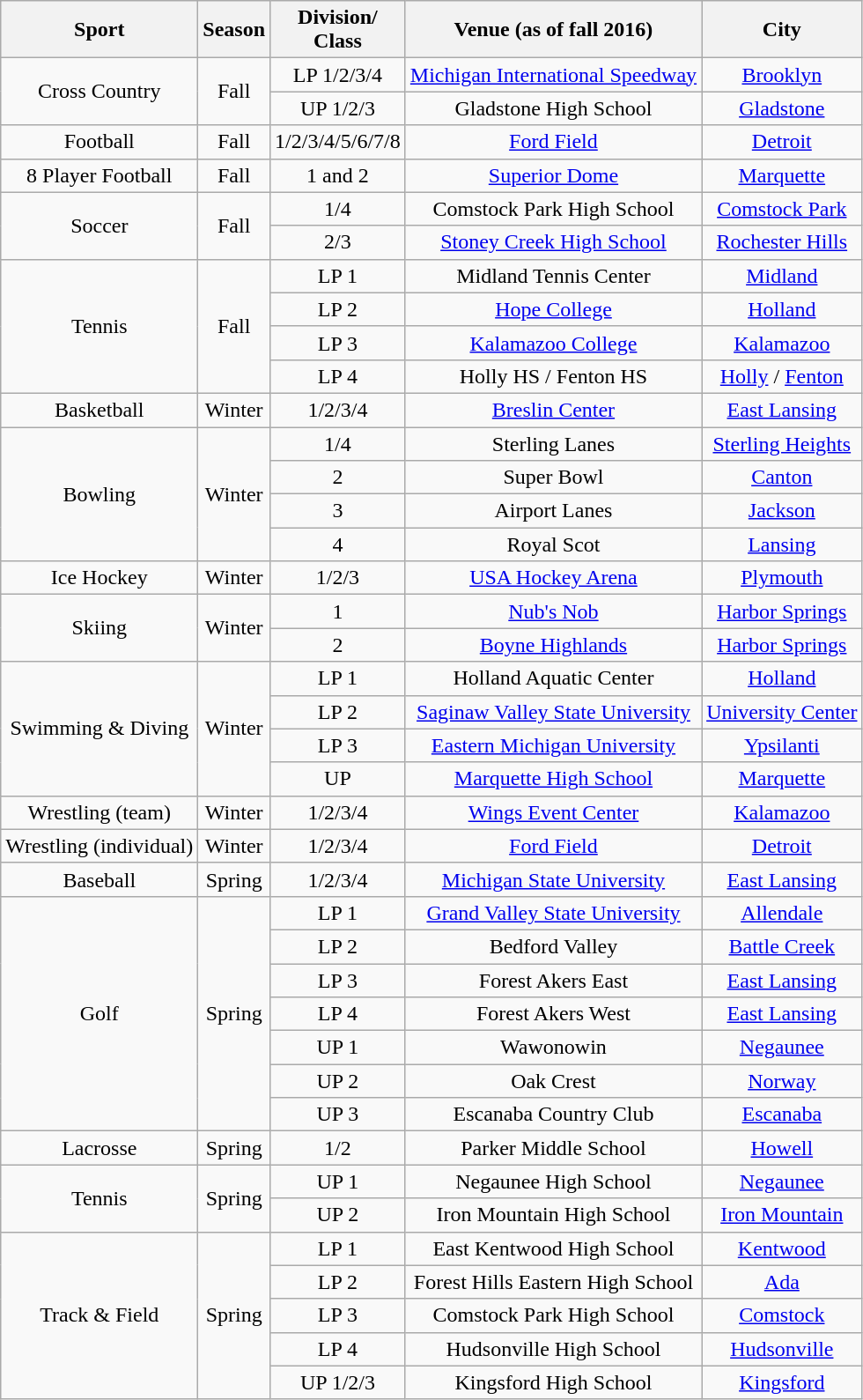<table class="wikitable" style="text-align:center">
<tr>
<th>Sport</th>
<th>Season</th>
<th>Division/<br>Class</th>
<th>Venue (as of fall 2016)</th>
<th>City</th>
</tr>
<tr>
<td rowspan="2">Cross Country</td>
<td rowspan="2">Fall</td>
<td>LP 1/2/3/4</td>
<td><a href='#'>Michigan International Speedway</a></td>
<td><a href='#'>Brooklyn</a></td>
</tr>
<tr>
<td>UP 1/2/3</td>
<td>Gladstone High School</td>
<td><a href='#'>Gladstone</a></td>
</tr>
<tr>
<td>Football</td>
<td>Fall</td>
<td>1/2/3/4/5/6/7/8</td>
<td><a href='#'>Ford Field</a></td>
<td><a href='#'>Detroit</a></td>
</tr>
<tr>
<td>8 Player Football</td>
<td>Fall</td>
<td>1 and 2</td>
<td><a href='#'>Superior Dome</a></td>
<td><a href='#'>Marquette</a></td>
</tr>
<tr>
<td rowspan="2">Soccer</td>
<td rowspan="2">Fall</td>
<td>1/4</td>
<td>Comstock Park High School</td>
<td><a href='#'>Comstock Park</a></td>
</tr>
<tr>
<td>2/3</td>
<td><a href='#'>Stoney Creek High School</a></td>
<td><a href='#'>Rochester Hills</a></td>
</tr>
<tr>
<td rowspan="4">Tennis</td>
<td rowspan="4">Fall</td>
<td>LP 1</td>
<td>Midland Tennis Center</td>
<td><a href='#'>Midland</a></td>
</tr>
<tr>
<td>LP 2</td>
<td><a href='#'>Hope College</a></td>
<td><a href='#'>Holland</a></td>
</tr>
<tr>
<td>LP 3</td>
<td><a href='#'>Kalamazoo College</a></td>
<td><a href='#'>Kalamazoo</a></td>
</tr>
<tr>
<td>LP 4</td>
<td>Holly HS / Fenton HS</td>
<td><a href='#'>Holly</a> / <a href='#'>Fenton</a></td>
</tr>
<tr>
<td>Basketball</td>
<td>Winter</td>
<td>1/2/3/4</td>
<td><a href='#'>Breslin Center</a></td>
<td><a href='#'>East Lansing</a></td>
</tr>
<tr>
<td rowspan="4">Bowling</td>
<td rowspan="4">Winter</td>
<td>1/4</td>
<td>Sterling Lanes</td>
<td><a href='#'>Sterling Heights</a></td>
</tr>
<tr>
<td>2</td>
<td>Super Bowl</td>
<td><a href='#'>Canton</a></td>
</tr>
<tr>
<td>3</td>
<td>Airport Lanes</td>
<td><a href='#'>Jackson</a></td>
</tr>
<tr>
<td>4</td>
<td>Royal Scot</td>
<td><a href='#'>Lansing</a></td>
</tr>
<tr>
<td>Ice Hockey</td>
<td>Winter</td>
<td>1/2/3</td>
<td><a href='#'>USA Hockey Arena</a></td>
<td><a href='#'>Plymouth</a></td>
</tr>
<tr>
<td rowspan="2">Skiing</td>
<td rowspan="2">Winter</td>
<td>1</td>
<td><a href='#'>Nub's Nob</a></td>
<td><a href='#'>Harbor Springs</a></td>
</tr>
<tr>
<td>2</td>
<td><a href='#'>Boyne Highlands</a></td>
<td><a href='#'>Harbor Springs</a></td>
</tr>
<tr>
<td rowspan="4">Swimming & Diving</td>
<td rowspan="4">Winter</td>
<td>LP 1</td>
<td>Holland Aquatic Center</td>
<td><a href='#'>Holland</a></td>
</tr>
<tr>
<td>LP 2</td>
<td><a href='#'>Saginaw Valley State University</a></td>
<td><a href='#'>University Center</a></td>
</tr>
<tr>
<td>LP 3</td>
<td><a href='#'>Eastern Michigan University</a></td>
<td><a href='#'>Ypsilanti</a></td>
</tr>
<tr>
<td>UP</td>
<td><a href='#'>Marquette High School</a></td>
<td><a href='#'>Marquette</a></td>
</tr>
<tr>
<td>Wrestling (team)</td>
<td>Winter</td>
<td>1/2/3/4</td>
<td><a href='#'>Wings Event Center</a></td>
<td><a href='#'>Kalamazoo</a></td>
</tr>
<tr>
<td>Wrestling (individual)</td>
<td>Winter</td>
<td>1/2/3/4</td>
<td><a href='#'>Ford Field</a></td>
<td><a href='#'>Detroit</a></td>
</tr>
<tr>
<td>Baseball</td>
<td>Spring</td>
<td>1/2/3/4</td>
<td><a href='#'>Michigan State University</a></td>
<td><a href='#'>East Lansing</a></td>
</tr>
<tr>
<td rowspan="7">Golf</td>
<td rowspan="7">Spring</td>
<td>LP 1</td>
<td><a href='#'>Grand Valley State University</a></td>
<td><a href='#'>Allendale</a></td>
</tr>
<tr>
<td>LP 2</td>
<td>Bedford Valley</td>
<td><a href='#'>Battle Creek</a></td>
</tr>
<tr>
<td>LP 3</td>
<td>Forest Akers East</td>
<td><a href='#'>East Lansing</a></td>
</tr>
<tr>
<td>LP 4</td>
<td>Forest Akers West</td>
<td><a href='#'>East Lansing</a></td>
</tr>
<tr>
<td>UP 1</td>
<td>Wawonowin</td>
<td><a href='#'>Negaunee</a></td>
</tr>
<tr>
<td>UP 2</td>
<td>Oak Crest</td>
<td><a href='#'>Norway</a></td>
</tr>
<tr>
<td>UP 3</td>
<td>Escanaba Country Club</td>
<td><a href='#'>Escanaba</a></td>
</tr>
<tr>
<td>Lacrosse</td>
<td>Spring</td>
<td>1/2</td>
<td>Parker Middle School</td>
<td><a href='#'>Howell</a></td>
</tr>
<tr>
<td rowspan="2">Tennis</td>
<td rowspan="2">Spring</td>
<td>UP 1</td>
<td>Negaunee High School</td>
<td><a href='#'>Negaunee</a></td>
</tr>
<tr>
<td>UP 2</td>
<td>Iron Mountain High School</td>
<td><a href='#'>Iron Mountain</a></td>
</tr>
<tr>
<td rowspan="5">Track & Field</td>
<td rowspan="5">Spring</td>
<td>LP 1</td>
<td>East Kentwood High School</td>
<td><a href='#'>Kentwood</a></td>
</tr>
<tr>
<td>LP 2</td>
<td>Forest Hills Eastern High School</td>
<td><a href='#'>Ada</a></td>
</tr>
<tr>
<td>LP 3</td>
<td>Comstock Park High School</td>
<td><a href='#'>Comstock</a></td>
</tr>
<tr>
<td>LP 4</td>
<td>Hudsonville High School</td>
<td><a href='#'>Hudsonville</a></td>
</tr>
<tr>
<td>UP 1/2/3</td>
<td>Kingsford High School</td>
<td><a href='#'>Kingsford</a></td>
</tr>
</table>
